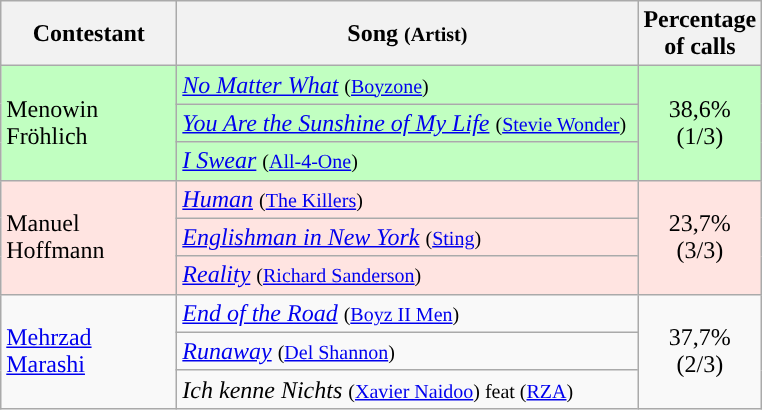<table class="wikitable">
<tr ">
<th style="width:110px;">Contestant</th>
<th style="width:300px;">Song <small>(Artist)</small></th>
<th style="width:28px;">Percentage of calls</th>
</tr>
<tr style="background:#c1ffc1;">
<td style="text-align:left;" rowspan="3">Menowin Fröhlich</td>
<td align="left"><em><a href='#'>No Matter What</a></em> <small>(<a href='#'>Boyzone</a>)</small></td>
<td style="text-align:center;" rowspan="3">38,6% (1/3)</td>
</tr>
<tr style="background:#c1ffc1;">
<td><em><a href='#'>You Are the Sunshine of My Life</a></em> <small>(<a href='#'>Stevie Wonder</a>)</small></td>
</tr>
<tr style="background:#c1ffc1;">
<td><em><a href='#'>I Swear</a></em> <small>(<a href='#'>All-4-One</a>)</small></td>
</tr>
<tr style="background:#ffe4e1;">
<td style="text-align:left;" rowspan="3">Manuel Hoffmann</td>
<td algin="left"><em><a href='#'>Human</a></em> <small>(<a href='#'>The Killers</a>)</small></td>
<td style="text-align:center;" rowspan="3">23,7% (3/3)</td>
</tr>
<tr style="background:#ffe4e1;">
<td><em><a href='#'>Englishman in New York</a></em> <small>(<a href='#'>Sting</a>)</small></td>
</tr>
<tr style="background:#ffe4e1;">
<td><em><a href='#'>Reality</a></em> <small>(<a href='#'>Richard Sanderson</a>)</small></td>
</tr>
<tr>
<td style="text-align:left;" rowspan="3"><a href='#'>Mehrzad Marashi</a></td>
<td algin="left"><em><a href='#'>End of the Road</a></em> <small>(<a href='#'>Boyz II Men</a>)</small></td>
<td style="text-align:center;" rowspan="3">37,7% (2/3)</td>
</tr>
<tr>
<td><em><a href='#'>Runaway</a></em> <small>(<a href='#'>Del Shannon</a>)</small></td>
</tr>
<tr>
<td><em>Ich kenne Nichts</em> <small>(<a href='#'>Xavier Naidoo</a>) feat (<a href='#'>RZA</a>)</small></td>
</tr>
</table>
